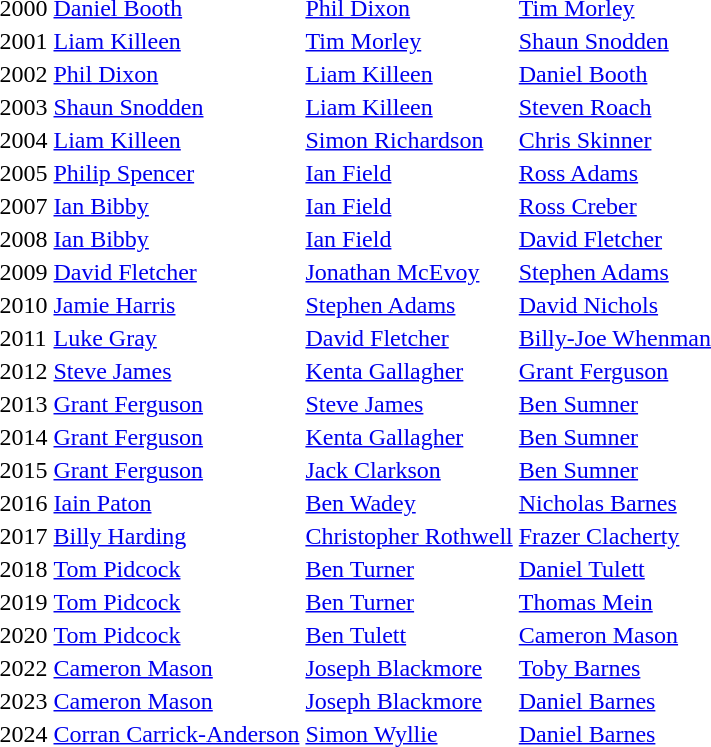<table>
<tr>
<td>2000</td>
<td><a href='#'>Daniel Booth</a></td>
<td><a href='#'>Phil Dixon</a></td>
<td><a href='#'>Tim Morley</a></td>
</tr>
<tr>
<td>2001</td>
<td><a href='#'>Liam Killeen</a></td>
<td><a href='#'>Tim Morley</a></td>
<td><a href='#'>Shaun Snodden</a></td>
</tr>
<tr>
<td>2002</td>
<td><a href='#'>Phil Dixon</a></td>
<td><a href='#'>Liam Killeen</a></td>
<td><a href='#'>Daniel Booth</a></td>
</tr>
<tr>
<td>2003</td>
<td><a href='#'>Shaun Snodden</a></td>
<td><a href='#'>Liam Killeen</a></td>
<td><a href='#'>Steven Roach</a></td>
</tr>
<tr>
<td>2004</td>
<td><a href='#'>Liam Killeen</a></td>
<td><a href='#'>Simon Richardson</a></td>
<td><a href='#'>Chris Skinner</a></td>
</tr>
<tr>
<td>2005</td>
<td><a href='#'>Philip Spencer</a></td>
<td><a href='#'>Ian Field</a></td>
<td><a href='#'>Ross Adams</a></td>
</tr>
<tr>
<td>2007</td>
<td><a href='#'>Ian Bibby</a></td>
<td><a href='#'>Ian Field</a></td>
<td><a href='#'>Ross Creber</a></td>
</tr>
<tr>
<td>2008</td>
<td><a href='#'>Ian Bibby</a></td>
<td><a href='#'>Ian Field</a></td>
<td><a href='#'>David Fletcher</a></td>
</tr>
<tr>
<td>2009</td>
<td><a href='#'>David Fletcher</a></td>
<td><a href='#'>Jonathan McEvoy</a></td>
<td><a href='#'>Stephen Adams</a></td>
</tr>
<tr>
<td>2010</td>
<td><a href='#'>Jamie Harris</a></td>
<td><a href='#'>Stephen Adams</a></td>
<td><a href='#'>David Nichols</a></td>
</tr>
<tr>
<td>2011</td>
<td><a href='#'>Luke Gray</a></td>
<td><a href='#'>David Fletcher</a></td>
<td><a href='#'>Billy-Joe Whenman</a></td>
</tr>
<tr>
<td>2012</td>
<td><a href='#'>Steve James</a></td>
<td><a href='#'>Kenta Gallagher</a></td>
<td><a href='#'>Grant Ferguson</a></td>
</tr>
<tr>
<td>2013</td>
<td><a href='#'>Grant Ferguson</a></td>
<td><a href='#'>Steve James</a></td>
<td><a href='#'>Ben Sumner</a></td>
</tr>
<tr>
<td>2014</td>
<td><a href='#'>Grant Ferguson</a></td>
<td><a href='#'>Kenta Gallagher</a></td>
<td><a href='#'>Ben Sumner</a></td>
</tr>
<tr>
<td>2015</td>
<td><a href='#'>Grant Ferguson</a></td>
<td><a href='#'>Jack Clarkson</a></td>
<td><a href='#'>Ben Sumner</a></td>
</tr>
<tr>
<td>2016</td>
<td><a href='#'>Iain Paton</a></td>
<td><a href='#'>Ben Wadey</a></td>
<td><a href='#'>Nicholas Barnes</a></td>
</tr>
<tr>
<td>2017</td>
<td><a href='#'>Billy Harding</a></td>
<td><a href='#'>Christopher Rothwell</a></td>
<td><a href='#'>Frazer Clacherty</a></td>
</tr>
<tr>
<td>2018</td>
<td><a href='#'>Tom Pidcock</a></td>
<td><a href='#'>Ben Turner</a></td>
<td><a href='#'>Daniel Tulett</a></td>
</tr>
<tr>
<td>2019</td>
<td><a href='#'>Tom Pidcock</a></td>
<td><a href='#'>Ben Turner</a></td>
<td><a href='#'>Thomas Mein</a></td>
</tr>
<tr>
<td>2020</td>
<td><a href='#'>Tom Pidcock</a></td>
<td><a href='#'>Ben Tulett</a></td>
<td><a href='#'>Cameron Mason</a></td>
</tr>
<tr>
<td>2022</td>
<td><a href='#'>Cameron Mason</a></td>
<td><a href='#'>Joseph Blackmore</a></td>
<td><a href='#'>Toby Barnes</a></td>
</tr>
<tr>
<td>2023</td>
<td><a href='#'>Cameron Mason</a></td>
<td><a href='#'>Joseph Blackmore</a></td>
<td><a href='#'>Daniel Barnes</a></td>
</tr>
<tr>
<td>2024</td>
<td><a href='#'>Corran Carrick-Anderson</a></td>
<td><a href='#'>Simon Wyllie</a></td>
<td><a href='#'>Daniel Barnes</a></td>
</tr>
</table>
